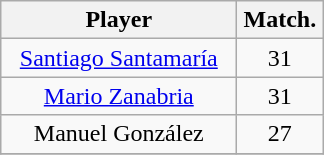<table class="wikitable sortable" style="text-align:center">
<tr>
<th width=150px>Player</th>
<th width=50px>Match.</th>
</tr>
<tr>
<td><a href='#'>Santiago Santamaría</a></td>
<td>31</td>
</tr>
<tr>
<td><a href='#'>Mario Zanabria</a></td>
<td>31</td>
</tr>
<tr>
<td>Manuel González</td>
<td>27</td>
</tr>
<tr>
</tr>
</table>
